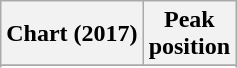<table class="wikitable sortable plainrowheaders">
<tr>
<th>Chart (2017)</th>
<th>Peak<br>position</th>
</tr>
<tr>
</tr>
<tr>
</tr>
<tr>
</tr>
</table>
